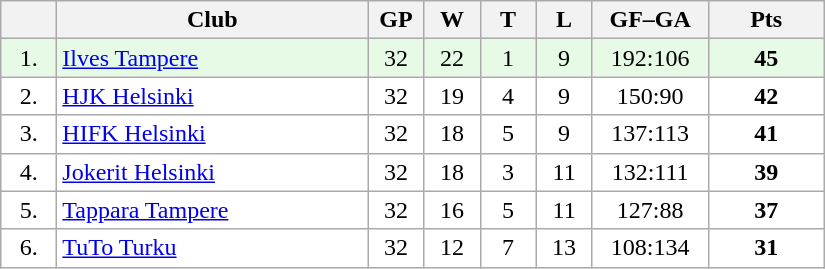<table class="wikitable">
<tr>
<th width="30"></th>
<th width="200">Club</th>
<th width="30">GP</th>
<th width="30">W</th>
<th width="30">T</th>
<th width="30">L</th>
<th width="70">GF–GA</th>
<th width="70">Pts</th>
</tr>
<tr bgcolor="#e6fae6" align="center">
<td>1.</td>
<td align="left"><a href='#'>Ilves Tampere</a></td>
<td>32</td>
<td>22</td>
<td>1</td>
<td>9</td>
<td>192:106</td>
<td><strong>45</strong></td>
</tr>
<tr bgcolor="#FFFFFF" align="center">
<td>2.</td>
<td align="left"><a href='#'>HJK Helsinki</a></td>
<td>32</td>
<td>19</td>
<td>4</td>
<td>9</td>
<td>150:90</td>
<td><strong>42</strong></td>
</tr>
<tr bgcolor="#FFFFFF" align="center">
<td>3.</td>
<td align="left"><a href='#'>HIFK Helsinki</a></td>
<td>32</td>
<td>18</td>
<td>5</td>
<td>9</td>
<td>137:113</td>
<td><strong>41</strong></td>
</tr>
<tr bgcolor="#FFFFFF" align="center">
<td>4.</td>
<td align="left"><a href='#'>Jokerit Helsinki</a></td>
<td>32</td>
<td>18</td>
<td>3</td>
<td>11</td>
<td>132:111</td>
<td><strong>39</strong></td>
</tr>
<tr bgcolor="#FFFFFF" align="center">
<td>5.</td>
<td align="left"><a href='#'>Tappara Tampere</a></td>
<td>32</td>
<td>16</td>
<td>5</td>
<td>11</td>
<td>127:88</td>
<td><strong>37</strong></td>
</tr>
<tr bgcolor="#FFFFFF" align="center">
<td>6.</td>
<td align="left"><a href='#'>TuTo Turku</a></td>
<td>32</td>
<td>12</td>
<td>7</td>
<td>13</td>
<td>108:134</td>
<td><strong>31</strong></td>
</tr>
</table>
